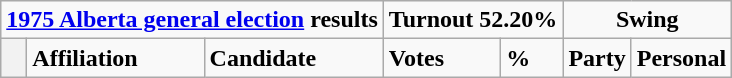<table class="wikitable">
<tr>
<td colspan="3" align=center><strong><a href='#'>1975 Alberta general election</a> results</strong></td>
<td colspan="2"><strong>Turnout 52.20%</strong></td>
<td colspan="2" align=center><strong>Swing</strong></td>
</tr>
<tr>
<th style="width: 10px;"></th>
<td><strong>Affiliation</strong></td>
<td><strong>Candidate</strong></td>
<td><strong>Votes</strong></td>
<td><strong>%</strong></td>
<td><strong>Party</strong></td>
<td><strong>Personal</strong><br>






</td>
</tr>
</table>
